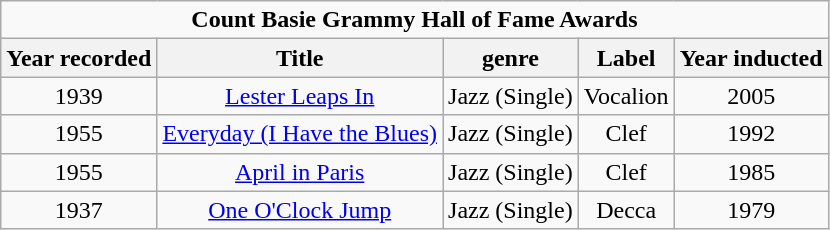<table class=wikitable>
<tr>
<td colspan="5" style="text-align:center;"><strong>Count Basie Grammy Hall of Fame Awards</strong></td>
</tr>
<tr>
<th>Year recorded</th>
<th>Title</th>
<th>genre</th>
<th>Label</th>
<th>Year inducted</th>
</tr>
<tr align=center>
<td>1939</td>
<td><a href='#'>Lester Leaps In</a></td>
<td>Jazz (Single)</td>
<td>Vocalion</td>
<td>2005</td>
</tr>
<tr align=center>
<td>1955</td>
<td><a href='#'>Everyday (I Have the Blues)</a></td>
<td>Jazz (Single)</td>
<td>Clef</td>
<td>1992</td>
</tr>
<tr align=center>
<td>1955</td>
<td><a href='#'>April in Paris</a></td>
<td>Jazz (Single)</td>
<td>Clef</td>
<td>1985</td>
</tr>
<tr align=center>
<td>1937</td>
<td><a href='#'>One O'Clock Jump</a></td>
<td>Jazz (Single)</td>
<td>Decca</td>
<td>1979</td>
</tr>
</table>
